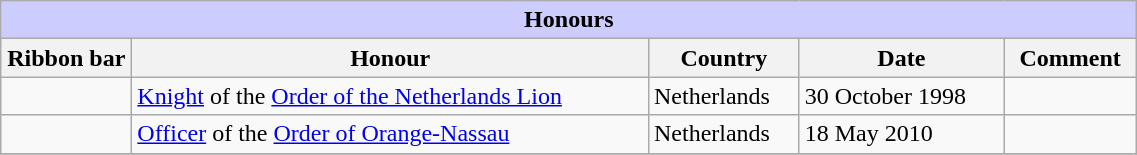<table class="wikitable" style="width:60%;">
<tr style="background:#ccf; text-align:center;">
<td colspan=5><strong>Honours</strong></td>
</tr>
<tr>
<th style="width:80px;">Ribbon bar</th>
<th>Honour</th>
<th>Country</th>
<th>Date</th>
<th>Comment</th>
</tr>
<tr>
<td></td>
<td><a href='#'>Knight</a> of the <a href='#'>Order of the Netherlands Lion</a></td>
<td>Netherlands</td>
<td>30 October 1998</td>
<td></td>
</tr>
<tr>
<td></td>
<td><a href='#'>Officer</a> of the <a href='#'>Order of Orange-Nassau</a></td>
<td>Netherlands</td>
<td>18 May 2010</td>
<td></td>
</tr>
<tr>
</tr>
</table>
